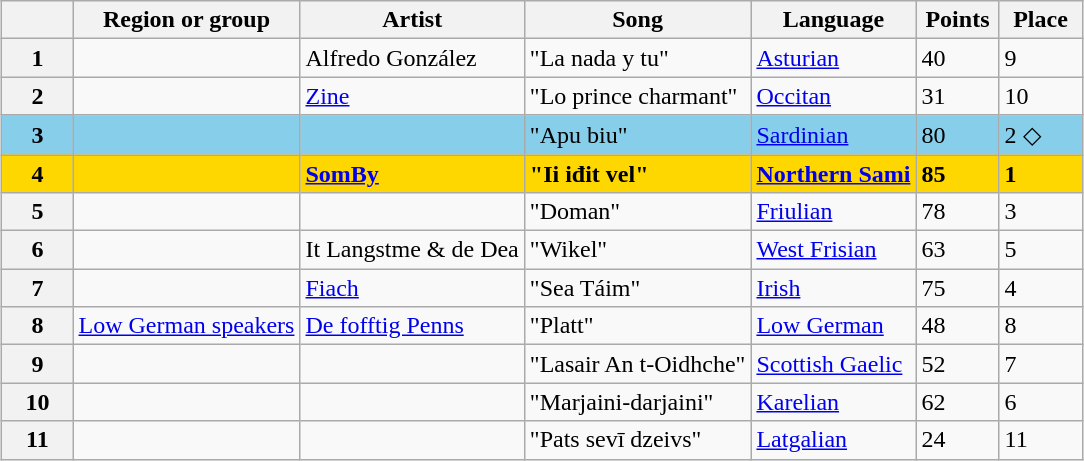<table class="sortable wikitable plainrowheaders" style="margin: 1em auto 1em auto; text-align:left;">
<tr>
<th scope="col" style="width:2.5em;"></th>
<th scope="col">Region or group</th>
<th scope="col">Artist</th>
<th scope="col">Song</th>
<th scope="col">Language</th>
<th scope="col" style="width:3em;">Points</th>
<th scope="col" style="width:3em;">Place</th>
</tr>
<tr>
<th scope="row" style="text-align:center;">1</th>
<td></td>
<td>Alfredo González</td>
<td>"La nada y tu"</td>
<td><a href='#'>Asturian</a></td>
<td>40</td>
<td>9</td>
</tr>
<tr>
<th scope="row" style="text-align:center;">2</th>
<td></td>
<td><a href='#'>Zine</a></td>
<td>"Lo prince charmant"</td>
<td><a href='#'>Occitan</a></td>
<td>31</td>
<td>10</td>
</tr>
<tr style="background:skyblue;">
<th scope="row" style="text-align:center; background:skyblue;">3</th>
<td></td>
<td></td>
<td>"Apu biu"</td>
<td><a href='#'>Sardinian</a></td>
<td>80</td>
<td>2 ◇</td>
</tr>
<tr style="font-weight: bold; background:gold;">
<th scope="row" style="text-align:center; font-weight: bold; background:gold;">4</th>
<td></td>
<td><a href='#'>SomBy</a></td>
<td>"Ii iđit vel"</td>
<td><a href='#'>Northern Sami</a></td>
<td>85</td>
<td>1</td>
</tr>
<tr>
<th scope="row" style="text-align:center;">5</th>
<td></td>
<td></td>
<td>"Doman"</td>
<td><a href='#'>Friulian</a></td>
<td>78</td>
<td>3</td>
</tr>
<tr>
<th scope="row" style="text-align:center;">6</th>
<td></td>
<td>It Langstme & de Dea</td>
<td>"Wikel"</td>
<td><a href='#'>West Frisian</a></td>
<td>63</td>
<td>5</td>
</tr>
<tr>
<th scope="row" style="text-align:center;">7</th>
<td></td>
<td><a href='#'>Fiach</a></td>
<td>"Sea Táim"</td>
<td><a href='#'>Irish</a></td>
<td>75</td>
<td>4</td>
</tr>
<tr>
<th scope="row" style="text-align:center;">8</th>
<td> <a href='#'>Low German speakers</a></td>
<td><a href='#'>De fofftig Penns</a></td>
<td>"Platt"</td>
<td><a href='#'>Low German</a></td>
<td>48</td>
<td>8</td>
</tr>
<tr>
<th scope="row" style="text-align:center;">9</th>
<td></td>
<td></td>
<td>"Lasair An t-Oidhche"</td>
<td><a href='#'>Scottish Gaelic</a></td>
<td>52</td>
<td>7</td>
</tr>
<tr>
<th scope="row" style="text-align:center;">10</th>
<td></td>
<td></td>
<td>"Marjaini-darjaini"</td>
<td><a href='#'>Karelian</a></td>
<td>62</td>
<td>6</td>
</tr>
<tr>
<th scope="row" style="text-align:center;">11</th>
<td></td>
<td></td>
<td>"Pats sevī dzeivs"</td>
<td><a href='#'>Latgalian</a></td>
<td>24</td>
<td>11</td>
</tr>
</table>
